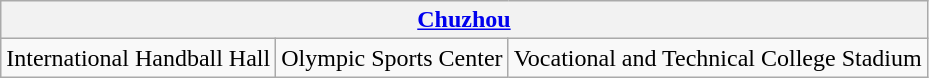<table class="wikitable" style="text-align:center;">
<tr>
<th colspan="3"><strong><a href='#'>Chuzhou</a></strong></th>
</tr>
<tr>
<td>International Handball Hall</td>
<td>Olympic Sports Center</td>
<td>Vocational and Technical College Stadium</td>
</tr>
</table>
